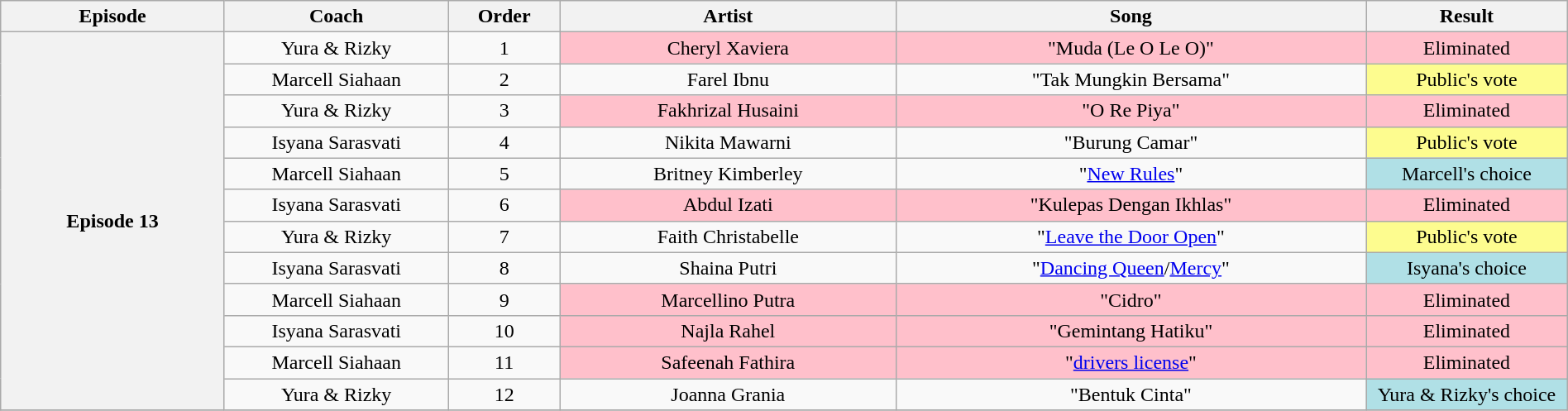<table class="wikitable" style="text-align:center; width:100%;">
<tr>
<th style="width:10%;">Episode</th>
<th style="width:10%;">Coach</th>
<th style="width:05%;">Order</th>
<th style="width:15%;">Artist</th>
<th style="width:21%;">Song</th>
<th style="width:9%;">Result</th>
</tr>
<tr>
<th rowspan="12" scope="row">Episode 13<br><small></small></th>
<td>Yura & Rizky</td>
<td>1</td>
<td style="background:pink;">Cheryl Xaviera</td>
<td style="background:pink;">"Muda (Le O Le O)"</td>
<td style="background:pink;">Eliminated</td>
</tr>
<tr>
<td>Marcell Siahaan</td>
<td>2</td>
<td>Farel Ibnu</td>
<td>"Tak Mungkin Bersama"</td>
<td style="background:#fdfc8f;">Public's vote</td>
</tr>
<tr>
<td>Yura & Rizky</td>
<td>3</td>
<td style="background:pink;">Fakhrizal Husaini</td>
<td style="background:pink;">"O Re Piya"</td>
<td style="background:pink;">Eliminated</td>
</tr>
<tr>
<td>Isyana Sarasvati</td>
<td>4</td>
<td>Nikita Mawarni</td>
<td>"Burung Camar"</td>
<td style="background:#fdfc8f;">Public's vote</td>
</tr>
<tr>
<td>Marcell Siahaan</td>
<td>5</td>
<td>Britney Kimberley</td>
<td>"<a href='#'>New Rules</a>"</td>
<td style="background:#B0E0E6;">Marcell's choice</td>
</tr>
<tr>
<td>Isyana Sarasvati</td>
<td>6</td>
<td style="background:pink;">Abdul Izati</td>
<td style="background:pink;">"Kulepas Dengan Ikhlas"</td>
<td style="background:pink;">Eliminated</td>
</tr>
<tr>
<td>Yura & Rizky</td>
<td>7</td>
<td>Faith Christabelle</td>
<td>"<a href='#'>Leave the Door Open</a>"</td>
<td style="background:#fdfc8f;">Public's vote</td>
</tr>
<tr>
<td>Isyana Sarasvati</td>
<td>8</td>
<td>Shaina Putri</td>
<td>"<a href='#'>Dancing Queen</a>/<a href='#'>Mercy</a>"</td>
<td style="background:#B0E0E6;">Isyana's choice</td>
</tr>
<tr>
<td>Marcell Siahaan</td>
<td>9</td>
<td style="background:pink;">Marcellino Putra</td>
<td style="background:pink;">"Cidro"</td>
<td style="background:pink;">Eliminated</td>
</tr>
<tr>
<td>Isyana Sarasvati</td>
<td>10</td>
<td style="background:pink;">Najla Rahel</td>
<td style="background:pink;">"Gemintang Hatiku"</td>
<td style="background:pink;">Eliminated</td>
</tr>
<tr>
<td>Marcell Siahaan</td>
<td>11</td>
<td style="background:pink;">Safeenah Fathira</td>
<td style="background:pink;">"<a href='#'>drivers license</a>"</td>
<td style="background:pink;">Eliminated</td>
</tr>
<tr>
<td>Yura & Rizky</td>
<td>12</td>
<td>Joanna Grania</td>
<td>"Bentuk Cinta"</td>
<td style="background:#B0E0E6;">Yura & Rizky's choice</td>
</tr>
<tr>
</tr>
</table>
